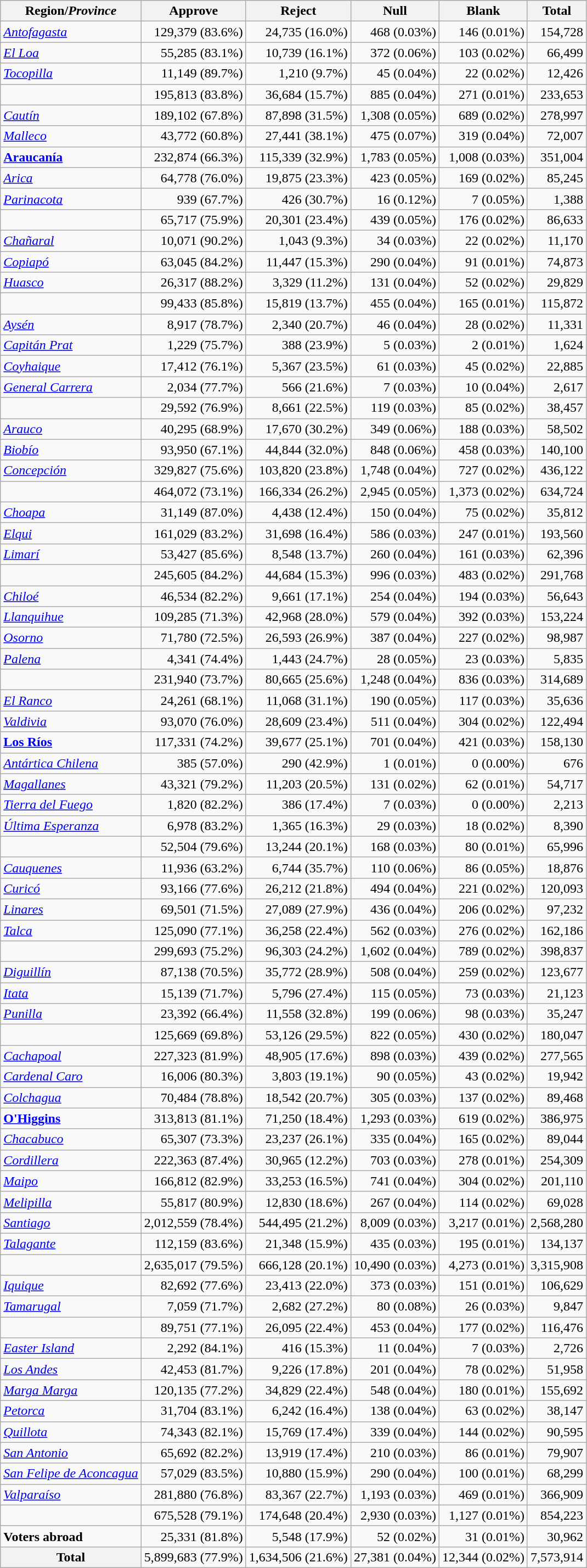<table class="wikitable" style="text-align: right">
<tr>
<th>Region/<em>Province</em></th>
<th>Approve</th>
<th>Reject</th>
<th>Null</th>
<th>Blank</th>
<th>Total</th>
</tr>
<tr>
<td style="text-align:left;"><a href='#'><em>Antofagasta</em></a></td>
<td>129,379 (83.6%)</td>
<td>24,735 (16.0%)</td>
<td>468 (0.03%)</td>
<td>146 (0.01%)</td>
<td>154,728</td>
</tr>
<tr>
<td style="text-align:left;"><em><a href='#'>El Loa</a></em></td>
<td>55,285 (83.1%)</td>
<td>10,739 (16.1%)</td>
<td>372 (0.06%)</td>
<td>103 (0.02%)</td>
<td>66,499</td>
</tr>
<tr>
<td style="text-align:left;"><a href='#'><em>Tocopilla</em></a></td>
<td>11,149 (89.7%)</td>
<td>1,210 (9.7%)</td>
<td>45 (0.04%)</td>
<td>22 (0.02%)</td>
<td>12,426</td>
</tr>
<tr>
<td style="text-align:left;"><strong></strong></td>
<td>195,813 (83.8%)</td>
<td>36,684 (15.7%)</td>
<td>885 (0.04%)</td>
<td>271 (0.01%)</td>
<td>233,653</td>
</tr>
<tr>
<td style="text-align:left;"><a href='#'><em>Cautín</em></a></td>
<td>189,102 (67.8%)</td>
<td>87,898 (31.5%)</td>
<td>1,308 (0.05%)</td>
<td>689 (0.02%)</td>
<td>278,997</td>
</tr>
<tr>
<td style="text-align:left;"><a href='#'><em>Malleco</em></a></td>
<td>43,772 (60.8%)</td>
<td>27,441 (38.1%)</td>
<td>475 (0.07%)</td>
<td>319 (0.04%)</td>
<td>72,007</td>
</tr>
<tr>
<td style="text-align:left;"><a href='#'><strong>Araucanía</strong></a></td>
<td>232,874 (66.3%)</td>
<td>115,339 (32.9%)</td>
<td>1,783 (0.05%)</td>
<td>1,008 (0.03%)</td>
<td>351,004</td>
</tr>
<tr>
<td style="text-align:left;"><a href='#'><em>Arica</em></a></td>
<td>64,778 (76.0%)</td>
<td>19,875 (23.3%)</td>
<td>423 (0.05%)</td>
<td>169 (0.02%)</td>
<td>85,245</td>
</tr>
<tr>
<td style="text-align:left;"><a href='#'><em>Parinacota</em></a></td>
<td>939 (67.7%)</td>
<td>426 (30.7%)</td>
<td>16 (0.12%)</td>
<td>7 (0.05%)</td>
<td>1,388</td>
</tr>
<tr>
<td style="text-align:left;"><strong></strong></td>
<td>65,717 (75.9%)</td>
<td>20,301 (23.4%)</td>
<td>439 (0.05%)</td>
<td>176 (0.02%)</td>
<td>86,633</td>
</tr>
<tr>
<td style="text-align:left;"><a href='#'><em>Chañaral</em></a></td>
<td>10,071 (90.2%)</td>
<td>1,043 (9.3%)</td>
<td>34 (0.03%)</td>
<td>22 (0.02%)</td>
<td>11,170</td>
</tr>
<tr>
<td style="text-align:left;"><a href='#'><em>Copiapó</em></a></td>
<td>63,045 (84.2%)</td>
<td>11,447 (15.3%)</td>
<td>290 (0.04%)</td>
<td>91 (0.01%)</td>
<td>74,873</td>
</tr>
<tr>
<td style="text-align:left;"><a href='#'><em>Huasco</em></a></td>
<td>26,317 (88.2%)</td>
<td>3,329 (11.2%)</td>
<td>131 (0.04%)</td>
<td>52 (0.02%)</td>
<td>29,829</td>
</tr>
<tr>
<td style="text-align:left;"><strong></strong></td>
<td>99,433 (85.8%)</td>
<td>15,819 (13.7%)</td>
<td>455 (0.04%)</td>
<td>165 (0.01%)</td>
<td>115,872</td>
</tr>
<tr>
<td style="text-align:left;"><a href='#'><em>Aysén</em></a></td>
<td>8,917 (78.7%)</td>
<td>2,340 (20.7%)</td>
<td>46 (0.04%)</td>
<td>28 (0.02%)</td>
<td>11,331</td>
</tr>
<tr>
<td style="text-align:left;"><a href='#'><em>Capitán Prat</em></a></td>
<td>1,229 (75.7%)</td>
<td>388 (23.9%)</td>
<td>5 (0.03%)</td>
<td>2 (0.01%)</td>
<td>1,624</td>
</tr>
<tr>
<td style="text-align:left;"><a href='#'><em>Coyhaique</em></a></td>
<td>17,412 (76.1%)</td>
<td>5,367 (23.5%)</td>
<td>61 (0.03%)</td>
<td>45 (0.02%)</td>
<td>22,885</td>
</tr>
<tr>
<td style="text-align:left;"><a href='#'><em>General Carrera</em></a></td>
<td>2,034 (77.7%)</td>
<td>566 (21.6%)</td>
<td>7 (0.03%)</td>
<td>10 (0.04%)</td>
<td>2,617</td>
</tr>
<tr>
<td style="text-align:left;"><strong></strong></td>
<td>29,592 (76.9%)</td>
<td>8,661 (22.5%)</td>
<td>119 (0.03%)</td>
<td>85 (0.02%)</td>
<td>38,457</td>
</tr>
<tr>
<td style="text-align:left;"><em><a href='#'>Arauco</a></em></td>
<td>40,295 (68.9%)</td>
<td>17,670 (30.2%)</td>
<td>349 (0.06%)</td>
<td>188 (0.03%)</td>
<td>58,502</td>
</tr>
<tr>
<td style="text-align:left;"><em><a href='#'>Biobío</a></em></td>
<td>93,950 (67.1%)</td>
<td>44,844 (32.0%)</td>
<td>848 (0.06%)</td>
<td>458 (0.03%)</td>
<td>140,100</td>
</tr>
<tr>
<td style="text-align:left;"><em><a href='#'>Concepción</a></em></td>
<td>329,827 (75.6%)</td>
<td>103,820 (23.8%)</td>
<td>1,748 (0.04%)</td>
<td>727 (0.02%)</td>
<td>436,122</td>
</tr>
<tr>
<td style="text-align:left;"><strong></strong></td>
<td>464,072 (73.1%)</td>
<td>166,334 (26.2%)</td>
<td>2,945 (0.05%)</td>
<td>1,373 (0.02%)</td>
<td>634,724</td>
</tr>
<tr>
<td style="text-align:left;"><a href='#'><em>Choapa</em></a></td>
<td>31,149 (87.0%)</td>
<td>4,438 (12.4%)</td>
<td>150 (0.04%)</td>
<td>75 (0.02%)</td>
<td>35,812</td>
</tr>
<tr>
<td style="text-align:left;"><a href='#'><em>Elqui</em></a></td>
<td>161,029 (83.2%)</td>
<td>31,698 (16.4%)</td>
<td>586 (0.03%)</td>
<td>247 (0.01%)</td>
<td>193,560</td>
</tr>
<tr>
<td style="text-align:left;"><a href='#'><em>Limarí</em></a></td>
<td>53,427 (85.6%)</td>
<td>8,548 (13.7%)</td>
<td>260 (0.04%)</td>
<td>161 (0.03%)</td>
<td>62,396</td>
</tr>
<tr>
<td style="text-align:left;"><strong></strong></td>
<td>245,605 (84.2%)</td>
<td>44,684 (15.3%)</td>
<td>996 (0.03%)</td>
<td>483 (0.02%)</td>
<td>291,768</td>
</tr>
<tr>
<td style="text-align:left;"><em><a href='#'>Chiloé</a></em></td>
<td>46,534 (82.2%)</td>
<td>9,661 (17.1%)</td>
<td>254 (0.04%)</td>
<td>194 (0.03%)</td>
<td>56,643</td>
</tr>
<tr>
<td style="text-align:left;"><a href='#'><em>Llanquihue</em></a></td>
<td>109,285 (71.3%)</td>
<td>42,968 (28.0%)</td>
<td>579 (0.04%)</td>
<td>392 (0.03%)</td>
<td>153,224</td>
</tr>
<tr>
<td style="text-align:left;"><a href='#'><em>Osorno</em></a></td>
<td>71,780 (72.5%)</td>
<td>26,593 (26.9%)</td>
<td>387 (0.04%)</td>
<td>227 (0.02%)</td>
<td>98,987</td>
</tr>
<tr>
<td style="text-align:left;"><a href='#'><em>Palena</em></a></td>
<td>4,341 (74.4%)</td>
<td>1,443 (24.7%)</td>
<td>28 (0.05%)</td>
<td>23 (0.03%)</td>
<td>5,835</td>
</tr>
<tr>
<td style="text-align:left;"><strong></strong></td>
<td>231,940 (73.7%)</td>
<td>80,665 (25.6%)</td>
<td>1,248 (0.04%)</td>
<td>836 (0.03%)</td>
<td>314,689</td>
</tr>
<tr>
<td style="text-align:left;"><em><a href='#'>El Ranco</a></em></td>
<td>24,261 (68.1%)</td>
<td>11,068 (31.1%)</td>
<td>190 (0.05%)</td>
<td>117 (0.03%)</td>
<td>35,636</td>
</tr>
<tr>
<td style="text-align:left;"><a href='#'><em>Valdivia</em></a></td>
<td>93,070 (76.0%)</td>
<td>28,609 (23.4%)</td>
<td>511 (0.04%)</td>
<td>304 (0.02%)</td>
<td>122,494</td>
</tr>
<tr>
<td style="text-align:left;"><a href='#'><strong>Los Ríos</strong></a></td>
<td>117,331 (74.2%)</td>
<td>39,677 (25.1%)</td>
<td>701 (0.04%)</td>
<td>421 (0.03%)</td>
<td>158,130</td>
</tr>
<tr>
<td style="text-align:left;"><a href='#'><em>Antártica Chilena</em></a></td>
<td>385 (57.0%)</td>
<td>290 (42.9%)</td>
<td>1 (0.01%)</td>
<td>0 (0.00%)</td>
<td>676</td>
</tr>
<tr>
<td style="text-align:left;"><a href='#'><em>Magallanes</em></a></td>
<td>43,321 (79.2%)</td>
<td>11,203 (20.5%)</td>
<td>131 (0.02%)</td>
<td>62 (0.01%)</td>
<td>54,717</td>
</tr>
<tr>
<td style="text-align:left;"><a href='#'><em>Tierra del Fuego</em></a></td>
<td>1,820 (82.2%)</td>
<td>386 (17.4%)</td>
<td>7 (0.03%)</td>
<td>0 (0.00%)</td>
<td>2,213</td>
</tr>
<tr>
<td style="text-align:left;"><a href='#'><em>Última Esperanza</em></a></td>
<td>6,978 (83.2%)</td>
<td>1,365 (16.3%)</td>
<td>29 (0.03%)</td>
<td>18 (0.02%)</td>
<td>8,390</td>
</tr>
<tr>
<td style="text-align:left;"><strong></strong></td>
<td>52,504 (79.6%)</td>
<td>13,244 (20.1%)</td>
<td>168 (0.03%)</td>
<td>80 (0.01%)</td>
<td>65,996</td>
</tr>
<tr>
<td style="text-align:left;"><em><a href='#'>Cauquenes</a></em></td>
<td>11,936 (63.2%)</td>
<td>6,744 (35.7%)</td>
<td>110 (0.06%)</td>
<td>86 (0.05%)</td>
<td>18,876</td>
</tr>
<tr>
<td style="text-align:left;"><em><a href='#'>Curicó</a></em></td>
<td>93,166 (77.6%)</td>
<td>26,212 (21.8%)</td>
<td>494 (0.04%)</td>
<td>221 (0.02%)</td>
<td>120,093</td>
</tr>
<tr>
<td style="text-align:left;"><em><a href='#'>Linares</a></em></td>
<td>69,501 (71.5%)</td>
<td>27,089 (27.9%)</td>
<td>436 (0.04%)</td>
<td>206 (0.02%)</td>
<td>97,232</td>
</tr>
<tr>
<td style="text-align:left;"><em><a href='#'>Talca</a></em></td>
<td>125,090 (77.1%)</td>
<td>36,258 (22.4%)</td>
<td>562 (0.03%)</td>
<td>276 (0.02%)</td>
<td>162,186</td>
</tr>
<tr>
<td style="text-align:left;"><strong></strong></td>
<td>299,693 (75.2%)</td>
<td>96,303 (24.2%)</td>
<td>1,602 (0.04%)</td>
<td>789 (0.02%)</td>
<td>398,837</td>
</tr>
<tr>
<td style="text-align:left;"><em><a href='#'>Diguillín</a></em></td>
<td>87,138 (70.5%)</td>
<td>35,772 (28.9%)</td>
<td>508 (0.04%)</td>
<td>259 (0.02%)</td>
<td>123,677</td>
</tr>
<tr>
<td style="text-align:left;"><em><a href='#'>Itata</a></em></td>
<td>15,139 (71.7%)</td>
<td>5,796 (27.4%)</td>
<td>115 (0.05%)</td>
<td>73 (0.03%)</td>
<td>21,123</td>
</tr>
<tr>
<td style="text-align:left;"><em><a href='#'>Punilla</a></em></td>
<td>23,392 (66.4%)</td>
<td>11,558 (32.8%)</td>
<td>199 (0.06%)</td>
<td>98 (0.03%)</td>
<td>35,247</td>
</tr>
<tr>
<td style="text-align:left;"><strong></strong></td>
<td>125,669 (69.8%)</td>
<td>53,126 (29.5%)</td>
<td>822 (0.05%)</td>
<td>430 (0.02%)</td>
<td>180,047</td>
</tr>
<tr>
<td style="text-align:left;"><em><a href='#'>Cachapoal</a></em></td>
<td>227,323 (81.9%)</td>
<td>48,905 (17.6%)</td>
<td>898 (0.03%)</td>
<td>439 (0.02%)</td>
<td>277,565</td>
</tr>
<tr>
<td style="text-align:left;"><em><a href='#'>Cardenal Caro</a></em></td>
<td>16,006 (80.3%)</td>
<td>3,803 (19.1%)</td>
<td>90 (0.05%)</td>
<td>43 (0.02%)</td>
<td>19,942</td>
</tr>
<tr>
<td style="text-align:left;"><em><a href='#'>Colchagua</a></em></td>
<td>70,484 (78.8%)</td>
<td>18,542 (20.7%)</td>
<td>305 (0.03%)</td>
<td>137 (0.02%)</td>
<td>89,468</td>
</tr>
<tr>
<td style="text-align:left;"><strong><a href='#'>O'Higgins</a></strong></td>
<td>313,813 (81.1%)</td>
<td>71,250 (18.4%)</td>
<td>1,293 (0.03%)</td>
<td>619 (0.02%)</td>
<td>386,975</td>
</tr>
<tr>
<td style="text-align:left;"><em><a href='#'>Chacabuco</a></em></td>
<td>65,307 (73.3%)</td>
<td>23,237 (26.1%)</td>
<td>335 (0.04%)</td>
<td>165 (0.02%)</td>
<td>89,044</td>
</tr>
<tr>
<td style="text-align:left;"><em><a href='#'>Cordillera</a></em></td>
<td>222,363 (87.4%)</td>
<td>30,965 (12.2%)</td>
<td>703 (0.03%)</td>
<td>278 (0.01%)</td>
<td>254,309</td>
</tr>
<tr>
<td style="text-align:left;"><em><a href='#'>Maipo</a></em></td>
<td>166,812 (82.9%)</td>
<td>33,253 (16.5%)</td>
<td>741 (0.04%)</td>
<td>304 (0.02%)</td>
<td>201,110</td>
</tr>
<tr>
<td style="text-align:left;"><em><a href='#'>Melipilla</a></em></td>
<td>55,817 (80.9%)</td>
<td>12,830 (18.6%)</td>
<td>267 (0.04%)</td>
<td>114 (0.02%)</td>
<td>69,028</td>
</tr>
<tr>
<td style="text-align:left;"><em><a href='#'>Santiago</a></em></td>
<td>2,012,559 (78.4%)</td>
<td>544,495 (21.2%)</td>
<td>8,009 (0.03%)</td>
<td>3,217 (0.01%)</td>
<td>2,568,280</td>
</tr>
<tr>
<td style="text-align:left;"><em><a href='#'>Talagante</a></em></td>
<td>112,159 (83.6%)</td>
<td>21,348 (15.9%)</td>
<td>435 (0.03%)</td>
<td>195 (0.01%)</td>
<td>134,137</td>
</tr>
<tr>
<td style="text-align:left;"><strong></strong></td>
<td>2,635,017 (79.5%)</td>
<td>666,128 (20.1%)</td>
<td>10,490 (0.03%)</td>
<td>4,273 (0.01%)</td>
<td>3,315,908</td>
</tr>
<tr>
<td style="text-align:left;"><em><a href='#'>Iquique</a></em></td>
<td>82,692 (77.6%)</td>
<td>23,413 (22.0%)</td>
<td>373 (0.03%)</td>
<td>151 (0.01%)</td>
<td>106,629</td>
</tr>
<tr>
<td style="text-align:left;"><em><a href='#'>Tamarugal</a></em></td>
<td>7,059 (71.7%)</td>
<td>2,682 (27.2%)</td>
<td>80 (0.08%)</td>
<td>26 (0.03%)</td>
<td>9,847</td>
</tr>
<tr>
<td style="text-align:left;"><strong></strong></td>
<td>89,751 (77.1%)</td>
<td>26,095 (22.4%)</td>
<td>453 (0.04%)</td>
<td>177 (0.02%)</td>
<td>116,476</td>
</tr>
<tr>
<td style="text-align:left;"><em><a href='#'>Easter Island</a></em></td>
<td>2,292 (84.1%)</td>
<td>416 (15.3%)</td>
<td>11 (0.04%)</td>
<td>7 (0.03%)</td>
<td>2,726</td>
</tr>
<tr>
<td style="text-align:left;"><em><a href='#'>Los Andes</a></em></td>
<td>42,453 (81.7%)</td>
<td>9,226 (17.8%)</td>
<td>201 (0.04%)</td>
<td>78 (0.02%)</td>
<td>51,958</td>
</tr>
<tr>
<td style="text-align:left;"><em><a href='#'>Marga Marga</a></em></td>
<td>120,135 (77.2%)</td>
<td>34,829 (22.4%)</td>
<td>548 (0.04%)</td>
<td>180 (0.01%)</td>
<td>155,692</td>
</tr>
<tr>
<td style="text-align:left;"><em><a href='#'>Petorca</a></em></td>
<td>31,704 (83.1%)</td>
<td>6,242 (16.4%)</td>
<td>138 (0.04%)</td>
<td>63 (0.02%)</td>
<td>38,147</td>
</tr>
<tr>
<td style="text-align:left;"><em><a href='#'>Quillota</a></em></td>
<td>74,343 (82.1%)</td>
<td>15,769 (17.4%)</td>
<td>339 (0.04%)</td>
<td>144 (0.02%)</td>
<td>90,595</td>
</tr>
<tr>
<td style="text-align:left;"><em><a href='#'>San Antonio</a></em></td>
<td>65,692 (82.2%)</td>
<td>13,919 (17.4%)</td>
<td>210 (0.03%)</td>
<td>86 (0.01%)</td>
<td>79,907</td>
</tr>
<tr>
<td style="text-align:left;"><em><a href='#'>San Felipe de Aconcagua</a></em></td>
<td>57,029 (83.5%)</td>
<td>10,880 (15.9%)</td>
<td>290 (0.04%)</td>
<td>100 (0.01%)</td>
<td>68,299</td>
</tr>
<tr>
<td style="text-align:left;"><em><a href='#'>Valparaíso</a></em></td>
<td>281,880 (76.8%)</td>
<td>83,367 (22.7%)</td>
<td>1,193 (0.03%)</td>
<td>469 (0.01%)</td>
<td>366,909</td>
</tr>
<tr>
<td style="text-align:left;"><strong></strong></td>
<td>675,528 (79.1%)</td>
<td>174,648 (20.4%)</td>
<td>2,930 (0.03%)</td>
<td>1,127 (0.01%)</td>
<td>854,223</td>
</tr>
<tr>
<td style="text-align:left;"><strong>Voters abroad</strong></td>
<td>25,331 (81.8%)</td>
<td>5,548 (17.9%)</td>
<td>52 (0.02%)</td>
<td>31 (0.01%)</td>
<td>30,962</td>
</tr>
<tr>
<th>Total</th>
<td>5,899,683 (77.9%)</td>
<td>1,634,506 (21.6%)</td>
<td>27,381 (0.04%)</td>
<td>12,344 (0.02%)</td>
<td>7,573,914</td>
</tr>
</table>
